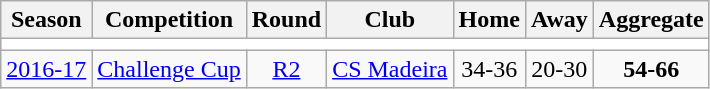<table class="wikitable">
<tr>
<th>Season</th>
<th>Competition</th>
<th>Round</th>
<th>Club</th>
<th>Home</th>
<th>Away</th>
<th>Aggregate</th>
</tr>
<tr>
<td colspan="7" bgcolor=white></td>
</tr>
<tr>
<td><a href='#'>2016-17</a></td>
<td><a href='#'>Challenge Cup</a></td>
<td style="text-align:center;"><a href='#'>R2</a></td>
<td> <a href='#'>CS Madeira</a></td>
<td style="text-align:center;">34-36</td>
<td style="text-align:center;">20-30</td>
<td style="text-align:center;"><strong>54-66</strong></td>
</tr>
</table>
